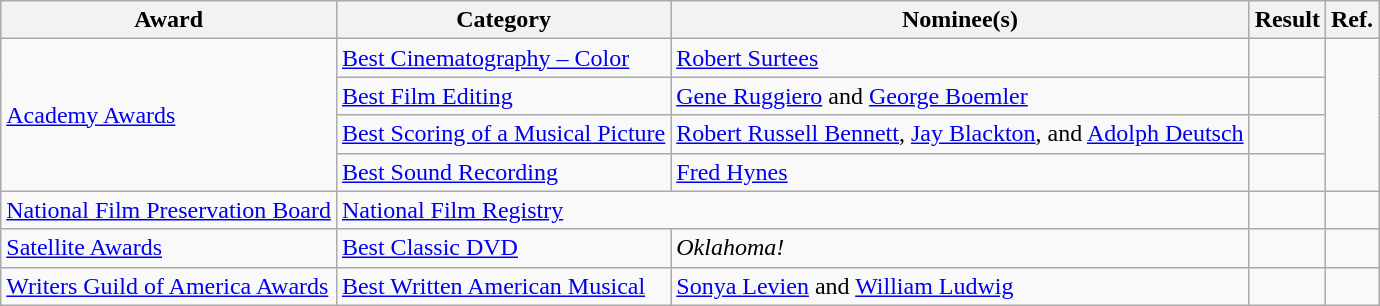<table class="wikitable plainrowheaders">
<tr>
<th>Award</th>
<th>Category</th>
<th>Nominee(s)</th>
<th>Result</th>
<th>Ref.</th>
</tr>
<tr>
<td rowspan="4"><a href='#'>Academy Awards</a></td>
<td><a href='#'>Best Cinematography – Color</a></td>
<td><a href='#'>Robert Surtees</a></td>
<td></td>
<td align="center" rowspan="4"></td>
</tr>
<tr>
<td><a href='#'>Best Film Editing</a></td>
<td><a href='#'>Gene Ruggiero</a> and <a href='#'>George Boemler</a></td>
<td></td>
</tr>
<tr>
<td><a href='#'>Best Scoring of a Musical Picture</a></td>
<td><a href='#'>Robert Russell Bennett</a>, <a href='#'>Jay Blackton</a>, and <a href='#'>Adolph Deutsch</a></td>
<td></td>
</tr>
<tr>
<td><a href='#'>Best Sound Recording</a></td>
<td><a href='#'>Fred Hynes</a></td>
<td></td>
</tr>
<tr>
<td><a href='#'>National Film Preservation Board</a></td>
<td colspan="2"><a href='#'>National Film Registry</a></td>
<td></td>
<td align="center"></td>
</tr>
<tr>
<td><a href='#'>Satellite Awards</a></td>
<td><a href='#'>Best Classic DVD</a></td>
<td><em>Oklahoma!</em> </td>
<td></td>
<td align="center"></td>
</tr>
<tr>
<td><a href='#'>Writers Guild of America Awards</a></td>
<td><a href='#'>Best Written American Musical</a></td>
<td><a href='#'>Sonya Levien</a> and <a href='#'>William Ludwig</a></td>
<td></td>
<td align="center"></td>
</tr>
</table>
